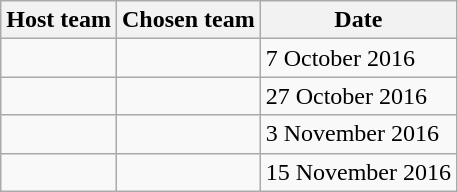<table class="wikitable">
<tr>
<th>Host team</th>
<th>Chosen team</th>
<th>Date</th>
</tr>
<tr>
<td></td>
<td></td>
<td>7 October 2016</td>
</tr>
<tr>
<td></td>
<td></td>
<td>27 October 2016</td>
</tr>
<tr>
<td></td>
<td></td>
<td>3 November 2016</td>
</tr>
<tr>
<td></td>
<td></td>
<td>15 November 2016</td>
</tr>
</table>
